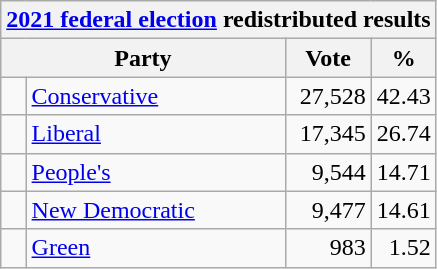<table class="wikitable">
<tr>
<th colspan="4"><a href='#'>2021 federal election</a> redistributed results</th>
</tr>
<tr>
<th bgcolor="#DDDDFF" width="130px" colspan="2">Party</th>
<th bgcolor="#DDDDFF" width="50px">Vote</th>
<th bgcolor="#DDDDFF" width="30px">%</th>
</tr>
<tr>
<td> </td>
<td><a href='#'>Conservative</a></td>
<td align=right>27,528</td>
<td align=right>42.43</td>
</tr>
<tr>
<td> </td>
<td><a href='#'>Liberal</a></td>
<td align=right>17,345</td>
<td align=right>26.74</td>
</tr>
<tr>
<td> </td>
<td><a href='#'>People's</a></td>
<td align=right>9,544</td>
<td align=right>14.71</td>
</tr>
<tr>
<td> </td>
<td><a href='#'>New Democratic</a></td>
<td align=right>9,477</td>
<td align=right>14.61</td>
</tr>
<tr>
<td> </td>
<td><a href='#'>Green</a></td>
<td align=right>983</td>
<td align=right>1.52</td>
</tr>
</table>
